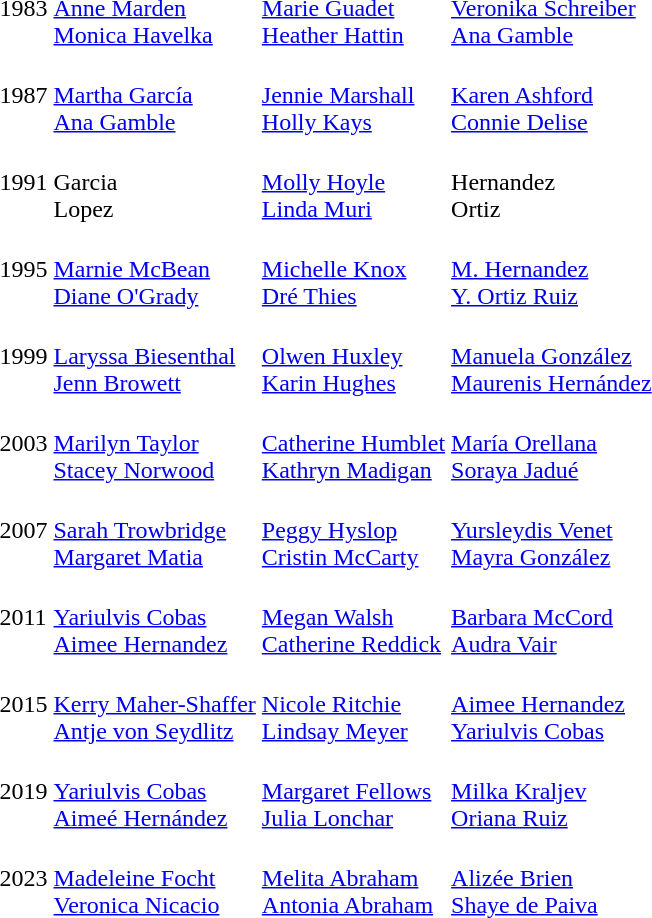<table>
<tr>
<td>1983</td>
<td><br><a href='#'>Anne Marden</a><br><a href='#'>Monica Havelka</a></td>
<td><br><a href='#'>Marie Guadet</a><br><a href='#'>Heather Hattin</a></td>
<td><br><a href='#'>Veronika Schreiber</a><br><a href='#'>Ana Gamble</a></td>
</tr>
<tr>
<td>1987</td>
<td><br><a href='#'>Martha García</a><br><a href='#'>Ana Gamble</a></td>
<td><br><a href='#'>Jennie Marshall</a><br><a href='#'>Holly Kays</a></td>
<td><br><a href='#'>Karen Ashford</a><br><a href='#'>Connie Delise</a></td>
</tr>
<tr>
<td>1991</td>
<td><br>Garcia<br>Lopez</td>
<td><br><a href='#'>Molly Hoyle</a><br><a href='#'>Linda Muri</a></td>
<td><br>Hernandez<br>Ortiz</td>
</tr>
<tr>
<td>1995</td>
<td><br><a href='#'>Marnie McBean</a><br><a href='#'>Diane O'Grady</a></td>
<td><br><a href='#'>Michelle Knox</a><br><a href='#'>Dré Thies</a></td>
<td><br><a href='#'>M. Hernandez</a><br><a href='#'>Y. Ortiz Ruiz</a></td>
</tr>
<tr>
<td>1999</td>
<td><br><a href='#'>Laryssa Biesenthal</a><br> <a href='#'>Jenn Browett</a></td>
<td><br><a href='#'>Olwen Huxley</a><br> <a href='#'>Karin Hughes</a></td>
<td> <br><a href='#'>Manuela González</a><br> <a href='#'>Maurenis Hernández</a></td>
</tr>
<tr>
<td>2003</td>
<td><br><a href='#'>Marilyn Taylor</a><br> <a href='#'>Stacey Norwood</a></td>
<td><br><a href='#'>Catherine Humblet</a><br> <a href='#'>Kathryn Madigan</a></td>
<td> <br><a href='#'>María Orellana</a><br> <a href='#'>Soraya Jadué</a></td>
</tr>
<tr>
<td>2007</td>
<td><br><a href='#'>Sarah Trowbridge</a><br><a href='#'>Margaret Matia</a></td>
<td><br><a href='#'>Peggy Hyslop</a><br><a href='#'>Cristin McCarty</a></td>
<td><br><a href='#'>Yursleydis Venet</a><br><a href='#'>Mayra González</a></td>
</tr>
<tr>
<td>2011<br></td>
<td><br><a href='#'>Yariulvis Cobas</a><br> <a href='#'>Aimee Hernandez</a></td>
<td><br><a href='#'>Megan Walsh</a><br> <a href='#'>Catherine Reddick</a></td>
<td> <br><a href='#'>Barbara McCord</a><br> <a href='#'>Audra Vair</a></td>
</tr>
<tr>
<td>2015<br></td>
<td><br><a href='#'>Kerry Maher-Shaffer</a><br><a href='#'>Antje von Seydlitz</a></td>
<td><br><a href='#'>Nicole Ritchie</a><br><a href='#'>Lindsay Meyer</a></td>
<td><br><a href='#'>Aimee Hernandez</a><br><a href='#'>Yariulvis Cobas</a></td>
</tr>
<tr>
<td>2019<br></td>
<td><br><a href='#'>Yariulvis Cobas</a><br><a href='#'>Aimeé Hernández</a></td>
<td><br><a href='#'>Margaret Fellows</a><br><a href='#'>Julia Lonchar</a></td>
<td><br><a href='#'>Milka Kraljev</a><br><a href='#'>Oriana Ruiz</a></td>
</tr>
<tr>
<td>2023<br></td>
<td><br><a href='#'>Madeleine Focht</a><br><a href='#'>Veronica Nicacio</a></td>
<td><br><a href='#'>Melita Abraham</a><br><a href='#'>Antonia Abraham</a></td>
<td><br><a href='#'>Alizée Brien</a><br><a href='#'>Shaye de Paiva</a></td>
</tr>
</table>
